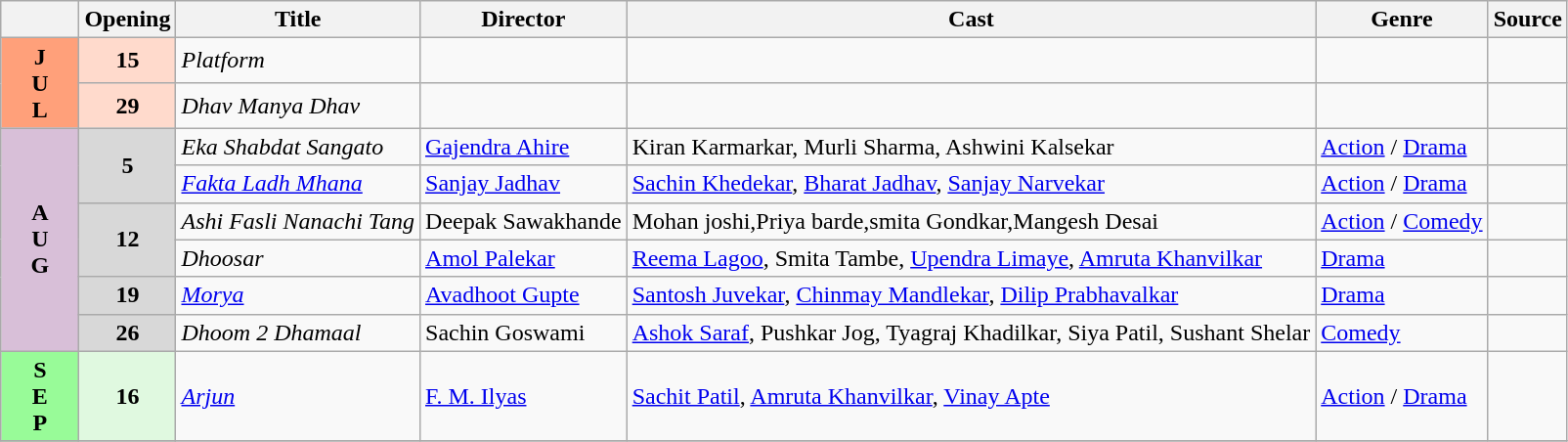<table class="wikitable">
<tr>
<th style="width:5%; colspan="2"></th>
<th>Opening</th>
<th>Title</th>
<th>Director</th>
<th>Cast</th>
<th>Genre</th>
<th>Source</th>
</tr>
<tr>
<td rowspan="2" style="text-align:center; background:#ffa07a;"><strong>J<br>U<br>L</strong></td>
<td rowspan="1" style="text-align:center; background:#ffdacc;"><strong>15</strong></td>
<td><em>Platform</em></td>
<td></td>
<td></td>
<td></td>
<td></td>
</tr>
<tr>
<td rowspan="1" style="text-align:center; background:#ffdacc;"><strong>29</strong></td>
<td><em>Dhav Manya Dhav</em></td>
<td></td>
<td></td>
<td></td>
<td></td>
</tr>
<tr>
<td rowspan="6" style="text-align:center; background:thistle;"><strong>A<br>U<br>G</strong></td>
<td rowspan="2" style="text-align:center;  background:#d8d8d8;"><strong>5</strong></td>
<td><em>Eka Shabdat Sangato</em></td>
<td><a href='#'>Gajendra Ahire</a></td>
<td>Kiran Karmarkar, Murli Sharma, Ashwini Kalsekar</td>
<td><a href='#'>Action</a> / <a href='#'>Drama</a></td>
<td></td>
</tr>
<tr>
<td><em><a href='#'>Fakta Ladh Mhana</a></em></td>
<td><a href='#'>Sanjay Jadhav</a></td>
<td><a href='#'>Sachin Khedekar</a>, <a href='#'>Bharat Jadhav</a>, <a href='#'>Sanjay Narvekar</a></td>
<td><a href='#'>Action</a> / <a href='#'>Drama</a></td>
<td></td>
</tr>
<tr>
<td rowspan="2" style="text-align:center;  background:#d8d8d8;"><strong>12</strong></td>
<td><em>Ashi Fasli Nanachi Tang</em></td>
<td>Deepak Sawakhande</td>
<td>Mohan joshi,Priya barde,smita Gondkar,Mangesh Desai</td>
<td><a href='#'>Action</a> / <a href='#'>Comedy</a></td>
<td></td>
</tr>
<tr>
<td><em>Dhoosar</em></td>
<td><a href='#'>Amol Palekar</a></td>
<td><a href='#'>Reema Lagoo</a>, Smita Tambe, <a href='#'>Upendra Limaye</a>, <a href='#'>Amruta Khanvilkar</a></td>
<td><a href='#'>Drama</a></td>
<td></td>
</tr>
<tr>
<td rowspan="1" style="text-align:center;  background:#d8d8d8;"><strong>19</strong></td>
<td><em><a href='#'>Morya</a></em></td>
<td><a href='#'>Avadhoot Gupte</a></td>
<td><a href='#'>Santosh Juvekar</a>, <a href='#'>Chinmay Mandlekar</a>, <a href='#'>Dilip Prabhavalkar</a></td>
<td><a href='#'>Drama</a></td>
<td></td>
</tr>
<tr>
<td rowspan="1" style="text-align:center;  background:#d8d8d8;"><strong>26</strong></td>
<td><em>Dhoom 2 Dhamaal</em></td>
<td>Sachin Goswami</td>
<td><a href='#'>Ashok Saraf</a>, Pushkar Jog, Tyagraj Khadilkar, Siya Patil, Sushant Shelar</td>
<td><a href='#'>Comedy</a></td>
<td></td>
</tr>
<tr>
<td rowspan="1" style="text-align:center; background:#98fb98;"><strong>S<br>E<br>P</strong></td>
<td rowspan="1" style="text-align:center;  background:#e0f9e0;"><strong>16</strong></td>
<td><em><a href='#'>Arjun</a></em></td>
<td><a href='#'>F. M. Ilyas</a></td>
<td><a href='#'>Sachit Patil</a>, <a href='#'>Amruta Khanvilkar</a>, <a href='#'>Vinay Apte</a></td>
<td><a href='#'>Action</a> / <a href='#'>Drama</a></td>
<td></td>
</tr>
<tr>
</tr>
</table>
